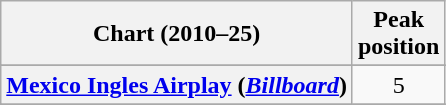<table class="wikitable sortable plainrowheaders" style="text-align:center">
<tr>
<th scope="col">Chart (2010–25)</th>
<th scope="col">Peak<br>position</th>
</tr>
<tr>
</tr>
<tr>
</tr>
<tr>
</tr>
<tr>
</tr>
<tr>
</tr>
<tr>
</tr>
<tr>
<th scope="row"><a href='#'>Mexico Ingles Airplay</a> (<em><a href='#'>Billboard</a></em>)</th>
<td>5</td>
</tr>
<tr>
</tr>
<tr>
</tr>
<tr>
</tr>
<tr>
</tr>
<tr>
</tr>
<tr>
</tr>
<tr>
</tr>
<tr>
</tr>
<tr>
</tr>
</table>
